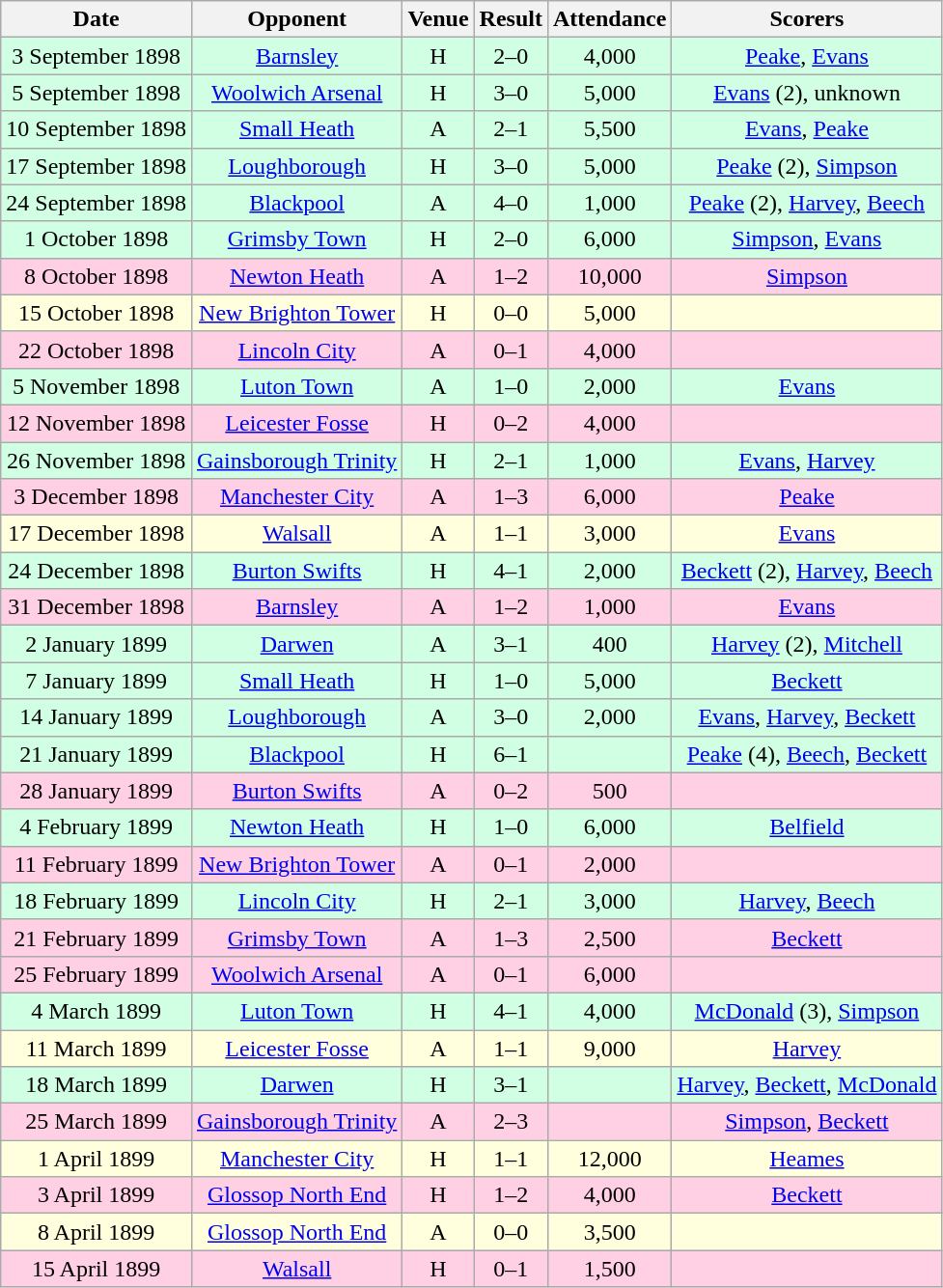<table class="wikitable sortable" style="font-size:100%; text-align:center">
<tr>
<th>Date</th>
<th>Opponent</th>
<th>Venue</th>
<th>Result</th>
<th>Attendance</th>
<th>Scorers</th>
</tr>
<tr style="background-color: #d0ffe3;">
<td>3 September 1898</td>
<td><a href='#'>Barnsley</a></td>
<td>H</td>
<td>2–0</td>
<td>4,000</td>
<td><a href='#'>Peake</a>, <a href='#'>Evans</a></td>
</tr>
<tr style="background-color: #d0ffe3;">
<td>5 September 1898</td>
<td><a href='#'>Woolwich Arsenal</a></td>
<td>H</td>
<td>3–0</td>
<td>5,000</td>
<td><a href='#'>Evans</a> (2), unknown</td>
</tr>
<tr style="background-color: #d0ffe3;">
<td>10 September 1898</td>
<td><a href='#'>Small Heath</a></td>
<td>A</td>
<td>2–1</td>
<td>5,500</td>
<td><a href='#'>Evans</a>, <a href='#'>Peake</a></td>
</tr>
<tr style="background-color: #d0ffe3;">
<td>17 September 1898</td>
<td><a href='#'>Loughborough</a></td>
<td>H</td>
<td>3–0</td>
<td>5,000</td>
<td><a href='#'>Peake</a> (2), <a href='#'>Simpson</a></td>
</tr>
<tr style="background-color: #d0ffe3;">
<td>24 September 1898</td>
<td><a href='#'>Blackpool</a></td>
<td>A</td>
<td>4–0</td>
<td>1,000</td>
<td><a href='#'>Peake</a> (2), <a href='#'>Harvey</a>, <a href='#'>Beech</a></td>
</tr>
<tr style="background-color: #d0ffe3;">
<td>1 October 1898</td>
<td><a href='#'>Grimsby Town</a></td>
<td>H</td>
<td>2–0</td>
<td>6,000</td>
<td><a href='#'>Simpson</a>, <a href='#'>Evans</a></td>
</tr>
<tr style="background-color: #ffd0e3;">
<td>8 October 1898</td>
<td><a href='#'>Newton Heath</a></td>
<td>A</td>
<td>1–2</td>
<td>10,000</td>
<td><a href='#'>Simpson</a></td>
</tr>
<tr style="background-color: #ffffdd;">
<td>15 October 1898</td>
<td><a href='#'>New Brighton Tower</a></td>
<td>H</td>
<td>0–0</td>
<td>5,000</td>
<td></td>
</tr>
<tr style="background-color: #ffd0e3;">
<td>22 October 1898</td>
<td><a href='#'>Lincoln City</a></td>
<td>A</td>
<td>0–1</td>
<td>4,000</td>
<td></td>
</tr>
<tr style="background-color: #d0ffe3;">
<td>5 November 1898</td>
<td><a href='#'>Luton Town</a></td>
<td>A</td>
<td>1–0</td>
<td>2,000</td>
<td><a href='#'>Evans</a></td>
</tr>
<tr style="background-color: #ffd0e3;">
<td>12 November 1898</td>
<td><a href='#'>Leicester Fosse</a></td>
<td>H</td>
<td>0–2</td>
<td>4,000</td>
<td></td>
</tr>
<tr style="background-color: #d0ffe3;">
<td>26 November 1898</td>
<td><a href='#'>Gainsborough Trinity</a></td>
<td>H</td>
<td>2–1</td>
<td>1,000</td>
<td><a href='#'>Evans</a>, <a href='#'>Harvey</a></td>
</tr>
<tr style="background-color: #ffd0e3;">
<td>3 December 1898</td>
<td><a href='#'>Manchester City</a></td>
<td>A</td>
<td>1–3</td>
<td>6,000</td>
<td><a href='#'>Peake</a></td>
</tr>
<tr style="background-color: #ffffdd;">
<td>17 December 1898</td>
<td><a href='#'>Walsall</a></td>
<td>A</td>
<td>1–1</td>
<td>3,000</td>
<td><a href='#'>Evans</a></td>
</tr>
<tr style="background-color: #d0ffe3;">
<td>24 December 1898</td>
<td><a href='#'>Burton Swifts</a></td>
<td>H</td>
<td>4–1</td>
<td>2,000</td>
<td><a href='#'>Beckett</a> (2), <a href='#'>Harvey</a>, <a href='#'>Beech</a></td>
</tr>
<tr style="background-color: #ffd0e3;">
<td>31 December 1898</td>
<td><a href='#'>Barnsley</a></td>
<td>A</td>
<td>1–2</td>
<td>1,000</td>
<td><a href='#'>Evans</a></td>
</tr>
<tr style="background-color: #d0ffe3;">
<td>2 January 1899</td>
<td><a href='#'>Darwen</a></td>
<td>A</td>
<td>3–1</td>
<td>400</td>
<td><a href='#'>Harvey</a> (2), <a href='#'>Mitchell</a></td>
</tr>
<tr style="background-color: #d0ffe3;">
<td>7 January 1899</td>
<td><a href='#'>Small Heath</a></td>
<td>H</td>
<td>1–0</td>
<td>5,000</td>
<td><a href='#'>Beckett</a></td>
</tr>
<tr style="background-color: #d0ffe3;">
<td>14 January 1899</td>
<td><a href='#'>Loughborough</a></td>
<td>A</td>
<td>3–0</td>
<td>2,000</td>
<td><a href='#'>Evans</a>, <a href='#'>Harvey</a>, <a href='#'>Beckett</a></td>
</tr>
<tr style="background-color: #d0ffe3;">
<td>21 January 1899</td>
<td><a href='#'>Blackpool</a></td>
<td>H</td>
<td>6–1</td>
<td></td>
<td><a href='#'>Peake</a> (4), <a href='#'>Beech</a>, <a href='#'>Beckett</a></td>
</tr>
<tr style="background-color: #ffd0e3;">
<td>28 January 1899</td>
<td><a href='#'>Burton Swifts</a></td>
<td>A</td>
<td>0–2</td>
<td>500</td>
<td></td>
</tr>
<tr style="background-color: #d0ffe3;">
<td>4 February 1899</td>
<td><a href='#'>Newton Heath</a></td>
<td>H</td>
<td>1–0</td>
<td>6,000</td>
<td><a href='#'>Belfield</a></td>
</tr>
<tr style="background-color: #ffd0e3;">
<td>11 February 1899</td>
<td><a href='#'>New Brighton Tower</a></td>
<td>A</td>
<td>0–1</td>
<td>2,000</td>
<td></td>
</tr>
<tr style="background-color: #d0ffe3;">
<td>18 February 1899</td>
<td><a href='#'>Lincoln City</a></td>
<td>H</td>
<td>2–1</td>
<td>3,000</td>
<td><a href='#'>Harvey</a>, <a href='#'>Beech</a></td>
</tr>
<tr style="background-color: #ffd0e3;">
<td>21 February 1899</td>
<td><a href='#'>Grimsby Town</a></td>
<td>A</td>
<td>1–3</td>
<td>2,500</td>
<td><a href='#'>Beckett</a></td>
</tr>
<tr style="background-color: #ffd0e3;">
<td>25 February 1899</td>
<td><a href='#'>Woolwich Arsenal</a></td>
<td>A</td>
<td>0–1</td>
<td>6,000</td>
<td></td>
</tr>
<tr style="background-color: #d0ffe3;">
<td>4 March 1899</td>
<td><a href='#'>Luton Town</a></td>
<td>H</td>
<td>4–1</td>
<td>4,000</td>
<td><a href='#'>McDonald</a> (3), <a href='#'>Simpson</a></td>
</tr>
<tr style="background-color: #ffffdd;">
<td>11 March 1899</td>
<td><a href='#'>Leicester Fosse</a></td>
<td>A</td>
<td>1–1</td>
<td>9,000</td>
<td><a href='#'>Harvey</a></td>
</tr>
<tr style="background-color: #d0ffe3;">
<td>18 March 1899</td>
<td><a href='#'>Darwen</a></td>
<td>H</td>
<td>3–1</td>
<td></td>
<td><a href='#'>Harvey</a>, <a href='#'>Beckett</a>, <a href='#'>McDonald</a></td>
</tr>
<tr style="background-color: #ffd0e3;">
<td>25 March 1899</td>
<td><a href='#'>Gainsborough Trinity</a></td>
<td>A</td>
<td>2–3</td>
<td></td>
<td><a href='#'>Simpson</a>, <a href='#'>Beckett</a></td>
</tr>
<tr style="background-color: #ffffdd;">
<td>1 April 1899</td>
<td><a href='#'>Manchester City</a></td>
<td>H</td>
<td>1–1</td>
<td>12,000</td>
<td><a href='#'>Heames</a></td>
</tr>
<tr style="background-color: #ffd0e3;">
<td>3 April 1899</td>
<td><a href='#'>Glossop North End</a></td>
<td>H</td>
<td>1–2</td>
<td>4,000</td>
<td><a href='#'>Beckett</a></td>
</tr>
<tr style="background-color: #ffffdd;">
<td>8 April 1899</td>
<td><a href='#'>Glossop North End</a></td>
<td>A</td>
<td>0–0</td>
<td>3,500</td>
<td></td>
</tr>
<tr style="background-color: #ffd0e3;">
<td>15 April 1899</td>
<td><a href='#'>Walsall</a></td>
<td>H</td>
<td>0–1</td>
<td>1,500</td>
<td></td>
</tr>
</table>
